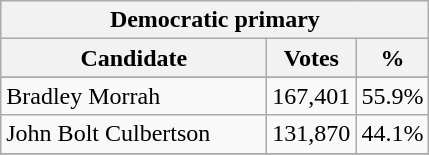<table class="wikitable"">
<tr>
<th colspan="3">Democratic primary</th>
</tr>
<tr>
<th colspan="1" style="width: 170px">Candidate</th>
<th style="width: 50px">Votes</th>
<th style="width: 40px">%</th>
</tr>
<tr>
</tr>
<tr>
<td>Bradley Morrah</td>
<td align="right">167,401</td>
<td align="right">55.9%</td>
</tr>
<tr>
<td>John Bolt Culbertson</td>
<td align="right">131,870</td>
<td align="right">44.1%</td>
</tr>
<tr>
</tr>
</table>
